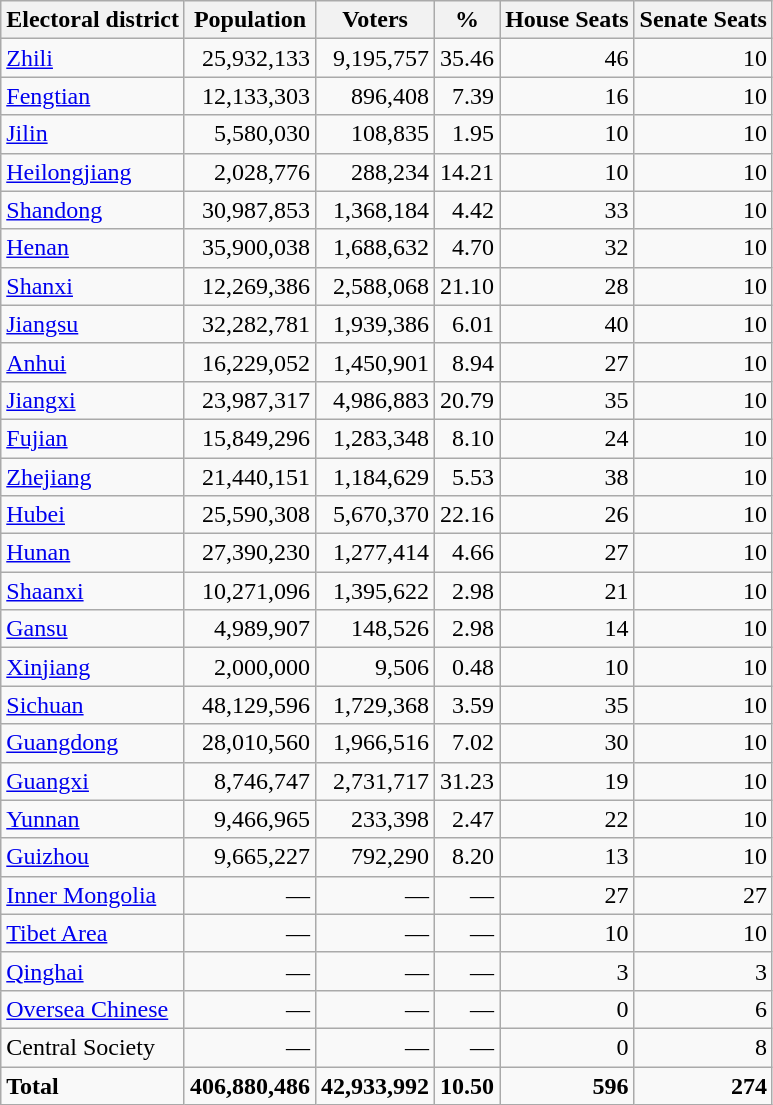<table class="wikitable sortable" style="text-align:right;">
<tr>
<th>Electoral district</th>
<th>Population</th>
<th>Voters</th>
<th>%</th>
<th>House Seats</th>
<th>Senate Seats</th>
</tr>
<tr>
<td align=left><a href='#'>Zhili</a></td>
<td>25,932,133</td>
<td>9,195,757</td>
<td>35.46</td>
<td>46</td>
<td>10</td>
</tr>
<tr>
<td align=left><a href='#'>Fengtian</a></td>
<td>12,133,303</td>
<td>896,408</td>
<td>7.39</td>
<td>16</td>
<td>10</td>
</tr>
<tr>
<td align=left><a href='#'>Jilin</a></td>
<td>5,580,030</td>
<td>108,835</td>
<td>1.95</td>
<td>10</td>
<td>10</td>
</tr>
<tr>
<td align=left><a href='#'>Heilongjiang</a></td>
<td>2,028,776</td>
<td>288,234</td>
<td>14.21</td>
<td>10</td>
<td>10</td>
</tr>
<tr>
<td align=left><a href='#'>Shandong</a></td>
<td>30,987,853</td>
<td>1,368,184</td>
<td>4.42</td>
<td>33</td>
<td>10</td>
</tr>
<tr>
<td align=left><a href='#'>Henan</a></td>
<td>35,900,038</td>
<td>1,688,632</td>
<td>4.70</td>
<td>32</td>
<td>10</td>
</tr>
<tr>
<td align=left><a href='#'>Shanxi</a></td>
<td>12,269,386</td>
<td>2,588,068</td>
<td>21.10</td>
<td>28</td>
<td>10</td>
</tr>
<tr>
<td align=left><a href='#'>Jiangsu</a></td>
<td>32,282,781</td>
<td>1,939,386</td>
<td>6.01</td>
<td>40</td>
<td>10</td>
</tr>
<tr>
<td align=left><a href='#'>Anhui</a></td>
<td>16,229,052</td>
<td>1,450,901</td>
<td>8.94</td>
<td>27</td>
<td>10</td>
</tr>
<tr>
<td align=left><a href='#'>Jiangxi</a></td>
<td>23,987,317</td>
<td>4,986,883</td>
<td>20.79</td>
<td>35</td>
<td>10</td>
</tr>
<tr>
<td align=left><a href='#'>Fujian</a></td>
<td>15,849,296</td>
<td>1,283,348</td>
<td>8.10</td>
<td>24</td>
<td>10</td>
</tr>
<tr>
<td align=left><a href='#'>Zhejiang</a></td>
<td>21,440,151</td>
<td>1,184,629</td>
<td>5.53</td>
<td>38</td>
<td>10</td>
</tr>
<tr>
<td align=left><a href='#'>Hubei</a></td>
<td>25,590,308</td>
<td>5,670,370</td>
<td>22.16</td>
<td>26</td>
<td>10</td>
</tr>
<tr>
<td align=left><a href='#'>Hunan</a></td>
<td>27,390,230</td>
<td>1,277,414</td>
<td>4.66</td>
<td>27</td>
<td>10</td>
</tr>
<tr>
<td align=left><a href='#'>Shaanxi</a></td>
<td>10,271,096</td>
<td>1,395,622</td>
<td>2.98</td>
<td>21</td>
<td>10</td>
</tr>
<tr>
<td align=left><a href='#'>Gansu</a></td>
<td>4,989,907</td>
<td>148,526</td>
<td>2.98</td>
<td>14</td>
<td>10</td>
</tr>
<tr>
<td align=left><a href='#'>Xinjiang</a></td>
<td>2,000,000</td>
<td>9,506</td>
<td>0.48</td>
<td>10</td>
<td>10</td>
</tr>
<tr>
<td align=left><a href='#'>Sichuan</a></td>
<td>48,129,596</td>
<td>1,729,368</td>
<td>3.59</td>
<td>35</td>
<td>10</td>
</tr>
<tr>
<td align=left><a href='#'>Guangdong</a></td>
<td>28,010,560</td>
<td>1,966,516</td>
<td>7.02</td>
<td>30</td>
<td>10</td>
</tr>
<tr>
<td align=left><a href='#'>Guangxi</a></td>
<td>8,746,747</td>
<td>2,731,717</td>
<td>31.23</td>
<td>19</td>
<td>10</td>
</tr>
<tr>
<td align=left><a href='#'>Yunnan</a></td>
<td>9,466,965</td>
<td>233,398</td>
<td>2.47</td>
<td>22</td>
<td>10</td>
</tr>
<tr>
<td align=left><a href='#'>Guizhou</a></td>
<td>9,665,227</td>
<td>792,290</td>
<td>8.20</td>
<td>13</td>
<td>10</td>
</tr>
<tr>
<td align=left><a href='#'>Inner Mongolia</a></td>
<td>—</td>
<td>—</td>
<td>—</td>
<td>27</td>
<td>27</td>
</tr>
<tr>
<td align=left><a href='#'>Tibet Area</a></td>
<td>—</td>
<td>—</td>
<td>—</td>
<td>10</td>
<td>10</td>
</tr>
<tr>
<td align=left><a href='#'>Qinghai</a></td>
<td>—</td>
<td>—</td>
<td>—</td>
<td>3</td>
<td>3</td>
</tr>
<tr>
<td align=left><a href='#'>Oversea Chinese</a></td>
<td>—</td>
<td>—</td>
<td>—</td>
<td>0</td>
<td>6</td>
</tr>
<tr>
<td align=left>Central Society</td>
<td>—</td>
<td>—</td>
<td>—</td>
<td>0</td>
<td>8</td>
</tr>
<tr>
<td align=left><strong>Total</strong></td>
<td><strong>406,880,486</strong></td>
<td><strong>42,933,992</strong></td>
<td><strong>10.50</strong></td>
<td><strong>596</strong></td>
<td><strong>274</strong></td>
</tr>
</table>
